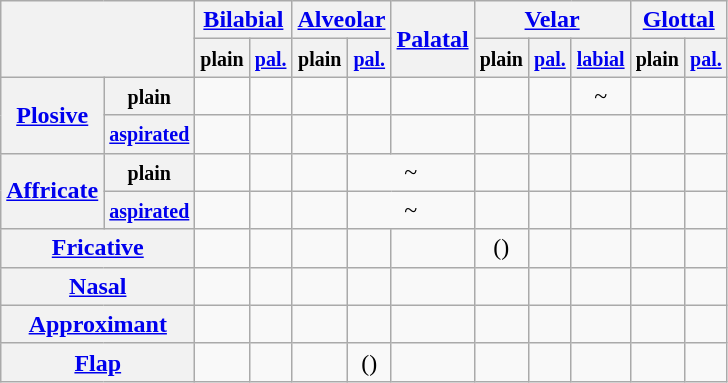<table class="wikitable" style="text-align:center">
<tr>
<th colspan="2" rowspan="2"></th>
<th colspan="2"><a href='#'>Bilabial</a></th>
<th colspan="2"><a href='#'>Alveolar</a></th>
<th rowspan="2"><a href='#'>Palatal</a></th>
<th colspan="3"><a href='#'>Velar</a></th>
<th colspan="2"><a href='#'>Glottal</a></th>
</tr>
<tr>
<th><small>plain</small></th>
<th><a href='#'><small>pal.</small></a></th>
<th><small>plain</small></th>
<th><a href='#'><small>pal.</small></a></th>
<th><small>plain</small></th>
<th><a href='#'><small>pal.</small></a></th>
<th><a href='#'><small>labial</small></a></th>
<th><small>plain</small></th>
<th><a href='#'><small>pal.</small></a></th>
</tr>
<tr>
<th rowspan="2"><a href='#'>Plosive</a></th>
<th><small>plain</small></th>
<td></td>
<td></td>
<td></td>
<td></td>
<td></td>
<td></td>
<td></td>
<td> ~ </td>
<td></td>
<td></td>
</tr>
<tr>
<th><a href='#'><small>aspirated</small></a></th>
<td></td>
<td></td>
<td></td>
<td></td>
<td></td>
<td></td>
<td></td>
<td></td>
<td></td>
<td></td>
</tr>
<tr>
<th rowspan="2"><a href='#'>Affricate</a></th>
<th><small>plain</small></th>
<td></td>
<td></td>
<td></td>
<td colspan="2"> ~ </td>
<td></td>
<td></td>
<td></td>
<td></td>
<td></td>
</tr>
<tr>
<th><a href='#'><small>aspirated</small></a></th>
<td></td>
<td></td>
<td></td>
<td colspan="2"> ~ </td>
<td></td>
<td></td>
<td></td>
<td></td>
<td></td>
</tr>
<tr>
<th colspan="2"><a href='#'>Fricative</a></th>
<td></td>
<td></td>
<td></td>
<td></td>
<td></td>
<td>()</td>
<td></td>
<td></td>
<td></td>
<td></td>
</tr>
<tr>
<th colspan="2"><a href='#'>Nasal</a></th>
<td></td>
<td></td>
<td></td>
<td></td>
<td></td>
<td></td>
<td></td>
<td></td>
<td></td>
<td></td>
</tr>
<tr>
<th colspan="2"><a href='#'>Approximant</a></th>
<td></td>
<td></td>
<td></td>
<td></td>
<td></td>
<td></td>
<td></td>
<td></td>
<td></td>
<td></td>
</tr>
<tr>
<th colspan="2"><a href='#'>Flap</a></th>
<td></td>
<td></td>
<td></td>
<td>()</td>
<td></td>
<td></td>
<td></td>
<td></td>
<td></td>
<td></td>
</tr>
</table>
